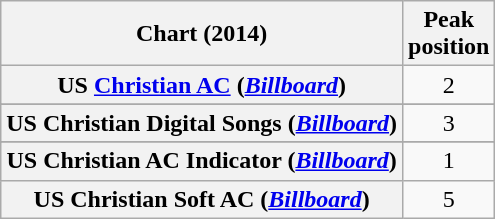<table class="wikitable sortable plainrowheaders" style="text-align:center">
<tr>
<th scope="col">Chart (2014)</th>
<th scope="col">Peak<br>position</th>
</tr>
<tr>
<th align="left" scope=row>US <a href='#'>Christian AC</a> (<em><a href='#'>Billboard</a></em>)</th>
<td>2</td>
</tr>
<tr>
</tr>
<tr>
<th scope="row">US Christian Digital Songs (<a href='#'><em>Billboard</em></a>)</th>
<td>3</td>
</tr>
<tr>
</tr>
<tr>
<th align="left" scope=row>US Christian AC Indicator (<em><a href='#'>Billboard</a></em>)</th>
<td align="center">1</td>
</tr>
<tr>
<th align="left" scope=row>US Christian Soft AC (<em><a href='#'>Billboard</a></em>)</th>
<td align="center">5</td>
</tr>
</table>
